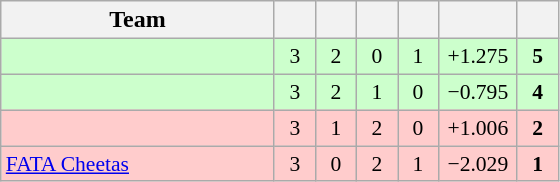<table class="wikitable" style="text-align:center">
<tr>
<th style="width:175px;">Team</th>
<th style="width:20px;"></th>
<th style="width:20px;"></th>
<th style="width:20px;"></th>
<th style="width:20px;"></th>
<th style="width:45px;"></th>
<th style="width:20px;"></th>
</tr>
<tr style="background:#ccffcc; font-size:90%">
<td style="text-align:left"></td>
<td>3</td>
<td>2</td>
<td>0</td>
<td>1</td>
<td>+1.275</td>
<td><strong>5</strong></td>
</tr>
<tr style="background:#ccffcc; font-size:90%">
<td style="text-align:left"></td>
<td>3</td>
<td>2</td>
<td>1</td>
<td>0</td>
<td>−0.795</td>
<td><strong>4</strong></td>
</tr>
<tr style="background:#ffcccc; font-size:90%">
<td style="text-align:left"></td>
<td>3</td>
<td>1</td>
<td>2</td>
<td>0</td>
<td>+1.006</td>
<td><strong>2</strong></td>
</tr>
<tr style="background:#ffcccc; font-size:90%">
<td style="text-align:left"><a href='#'>FATA Cheetas</a></td>
<td>3</td>
<td>0</td>
<td>2</td>
<td>1</td>
<td>−2.029</td>
<td><strong>1</strong></td>
</tr>
</table>
